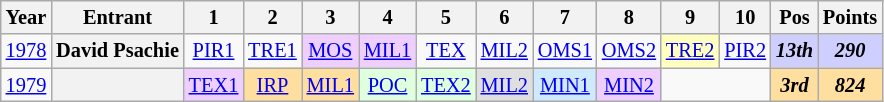<table class="wikitable" style="text-align:center; font-size:85%">
<tr>
<th>Year</th>
<th>Entrant</th>
<th>1</th>
<th>2</th>
<th>3</th>
<th>4</th>
<th>5</th>
<th>6</th>
<th>7</th>
<th>8</th>
<th>9</th>
<th>10</th>
<th>Pos</th>
<th>Points</th>
</tr>
<tr>
<td><a href='#'>1978</a></td>
<th nowrap>David Psachie</th>
<td><a href='#'>PIR1</a></td>
<td><a href='#'>TRE1</a></td>
<td style="background-color:#EFCFFF"><a href='#'>MOS</a><br></td>
<td style="background-color:#EFCFFF"><a href='#'>MIL1</a><br></td>
<td><a href='#'>TEX</a></td>
<td><a href='#'>MIL2</a></td>
<td><a href='#'>OMS1</a></td>
<td><a href='#'>OMS2</a></td>
<td style="background-color:#FFFFBF"><a href='#'>TRE2</a><br></td>
<td><a href='#'>PIR2</a></td>
<td style="background:#CFCFFF;"><strong><em>13th</em></strong></td>
<td style="background:#CFCFFF;"><strong><em>290</em></strong></td>
</tr>
<tr>
<td><a href='#'>1979</a></td>
<th></th>
<td style="background:#EFCFFF;"><a href='#'>TEX1</a><br></td>
<td style="background:#FFDF9F;"><a href='#'>IRP</a><br></td>
<td style="background:#FFDF9F;"><a href='#'>MIL1</a><br></td>
<td style="background:#DFFFDF;"><a href='#'>POC</a><br></td>
<td style="background:#DFFFDF;"><a href='#'>TEX2</a><br></td>
<td style="background:#DFDFDF;"><a href='#'>MIL2</a><br></td>
<td style="background:#CFEAFF;"><a href='#'>MIN1</a><br></td>
<td style="background:#EFCFFF;"><a href='#'>MIN2</a><br></td>
<td colspan=2></td>
<td style="background:#FFDF9F;"><strong><em>3rd</em></strong></td>
<td style="background:#FFDF9F;"><strong><em>824</em></strong></td>
</tr>
</table>
